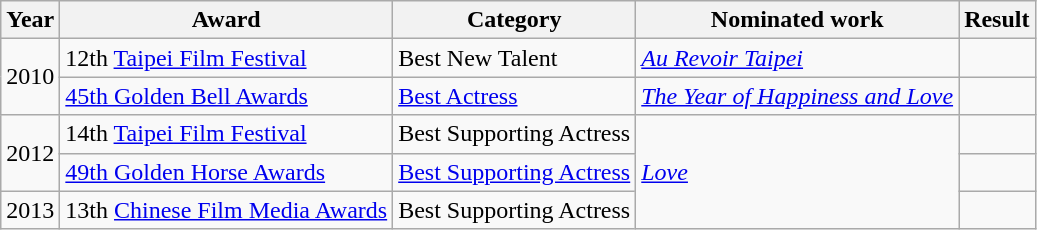<table class="wikitable sortable">
<tr>
<th>Year</th>
<th>Award</th>
<th>Category</th>
<th>Nominated work</th>
<th>Result</th>
</tr>
<tr>
<td rowspan=2>2010</td>
<td>12th <a href='#'>Taipei Film Festival</a></td>
<td>Best New Talent</td>
<td><em><a href='#'>Au Revoir Taipei</a></em></td>
<td></td>
</tr>
<tr>
<td><a href='#'>45th Golden Bell Awards</a></td>
<td><a href='#'>Best Actress</a></td>
<td><em><a href='#'>The Year of Happiness and Love</a></em></td>
<td></td>
</tr>
<tr>
<td rowspan=2>2012</td>
<td>14th <a href='#'>Taipei Film Festival</a></td>
<td>Best Supporting Actress</td>
<td rowspan=3><em><a href='#'>Love</a></em></td>
<td></td>
</tr>
<tr>
<td><a href='#'>49th Golden Horse Awards</a></td>
<td><a href='#'>Best Supporting Actress</a></td>
<td></td>
</tr>
<tr>
<td>2013</td>
<td>13th <a href='#'>Chinese Film Media Awards</a></td>
<td>Best Supporting Actress</td>
<td></td>
</tr>
</table>
